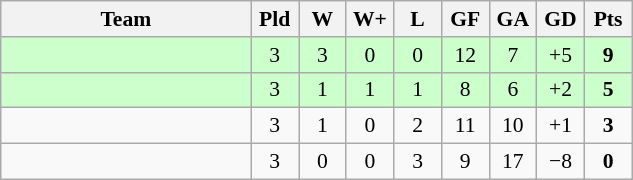<table class="wikitable" style="text-align: center; font-size:90% ">
<tr>
<th width=160>Team</th>
<th width=25>Pld</th>
<th width=25>W</th>
<th width=25>W+</th>
<th width=25>L</th>
<th width=25>GF</th>
<th width=25>GA</th>
<th width=25>GD</th>
<th width=25>Pts</th>
</tr>
<tr bgcolor="ccffcc">
<td align=left></td>
<td>3</td>
<td>3</td>
<td>0</td>
<td>0</td>
<td>12</td>
<td>7</td>
<td>+5</td>
<td><strong>9</strong></td>
</tr>
<tr bgcolor="ccffcc">
<td align=left></td>
<td>3</td>
<td>1</td>
<td>1</td>
<td>1</td>
<td>8</td>
<td>6</td>
<td>+2</td>
<td><strong>5</strong></td>
</tr>
<tr>
<td align=left></td>
<td>3</td>
<td>1</td>
<td>0</td>
<td>2</td>
<td>11</td>
<td>10</td>
<td>+1</td>
<td><strong>3</strong></td>
</tr>
<tr>
<td align=left></td>
<td>3</td>
<td>0</td>
<td>0</td>
<td>3</td>
<td>9</td>
<td>17</td>
<td>−8</td>
<td><strong>0</strong></td>
</tr>
</table>
